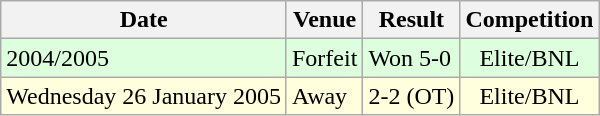<table class="wikitable">
<tr>
<th>Date</th>
<th>Venue</th>
<th>Result</th>
<th>Competition</th>
</tr>
<tr style="background: #ddffdd;">
<td>2004/2005</td>
<td>Forfeit</td>
<td>Won 5-0</td>
<td align="center">Elite/BNL</td>
</tr>
<tr bgcolor="#ffffdd">
<td>Wednesday 26 January 2005</td>
<td>Away</td>
<td>2-2 (OT)</td>
<td align="center">Elite/BNL</td>
</tr>
</table>
